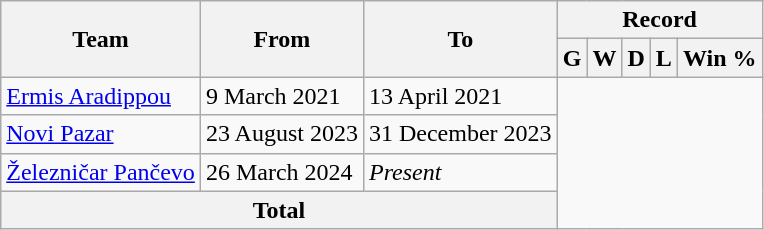<table class="wikitable" style="text-align:center">
<tr>
<th rowspan="2">Team</th>
<th rowspan="2">From</th>
<th rowspan="2">To</th>
<th colspan="5">Record</th>
</tr>
<tr>
<th>G</th>
<th>W</th>
<th>D</th>
<th>L</th>
<th>Win %</th>
</tr>
<tr>
<td align=left><a href='#'>Ermis Aradippou</a></td>
<td align=left>9 March 2021</td>
<td align=left>13 April 2021<br></td>
</tr>
<tr>
<td align=left><a href='#'>Novi Pazar</a></td>
<td align=left>23 August 2023</td>
<td align=left>31 December 2023<br></td>
</tr>
<tr>
<td align=left><a href='#'>Železničar Pančevo</a></td>
<td align=left>26 March  2024</td>
<td align=left><em>Present</em><br></td>
</tr>
<tr>
<th colspan="3">Total<br></th>
</tr>
</table>
